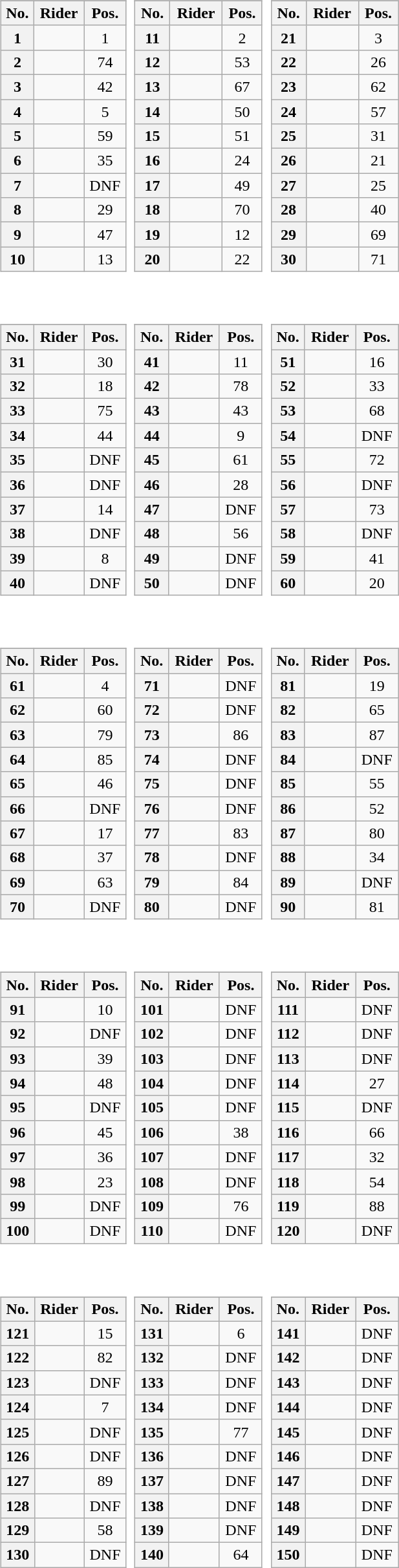<table>
<tr valign="top">
<td style="width:33%;"><br><table class="wikitable plainrowheaders" style="width:97%">
<tr>
</tr>
<tr style="text-align:center;">
<th scope="col">No.</th>
<th scope="col">Rider</th>
<th scope="col">Pos.</th>
</tr>
<tr>
<th scope="row" style="text-align:center;">1</th>
<td></td>
<td style="text-align:center;">1</td>
</tr>
<tr>
<th scope="row" style="text-align:center;">2</th>
<td></td>
<td style="text-align:center;">74</td>
</tr>
<tr>
<th scope="row" style="text-align:center;">3</th>
<td></td>
<td style="text-align:center;">42</td>
</tr>
<tr>
<th scope="row" style="text-align:center;">4</th>
<td></td>
<td style="text-align:center;">5</td>
</tr>
<tr>
<th scope="row" style="text-align:center;">5</th>
<td></td>
<td style="text-align:center;">59</td>
</tr>
<tr>
<th scope="row" style="text-align:center;">6</th>
<td></td>
<td style="text-align:center;">35</td>
</tr>
<tr>
<th scope="row" style="text-align:center;">7</th>
<td></td>
<td style="text-align:center;">DNF</td>
</tr>
<tr>
<th scope="row" style="text-align:center;">8</th>
<td></td>
<td style="text-align:center;">29</td>
</tr>
<tr>
<th scope="row" style="text-align:center;">9</th>
<td></td>
<td style="text-align:center;">47</td>
</tr>
<tr>
<th scope="row" style="text-align:center;">10</th>
<td></td>
<td style="text-align:center;">13</td>
</tr>
</table>
</td>
<td><br><table class="wikitable plainrowheaders" style="width:97%">
<tr>
</tr>
<tr style="text-align:center;">
<th scope="col">No.</th>
<th scope="col">Rider</th>
<th scope="col">Pos.</th>
</tr>
<tr>
<th scope="row" style="text-align:center;">11</th>
<td></td>
<td style="text-align:center;">2</td>
</tr>
<tr>
<th scope="row" style="text-align:center;">12</th>
<td></td>
<td style="text-align:center;">53</td>
</tr>
<tr>
<th scope="row" style="text-align:center;">13</th>
<td></td>
<td style="text-align:center;">67</td>
</tr>
<tr>
<th scope="row" style="text-align:center;">14</th>
<td></td>
<td style="text-align:center;">50</td>
</tr>
<tr>
<th scope="row" style="text-align:center;">15</th>
<td></td>
<td style="text-align:center;">51</td>
</tr>
<tr>
<th scope="row" style="text-align:center;">16</th>
<td></td>
<td style="text-align:center;">24</td>
</tr>
<tr>
<th scope="row" style="text-align:center;">17</th>
<td></td>
<td style="text-align:center;">49</td>
</tr>
<tr>
<th scope="row" style="text-align:center;">18</th>
<td></td>
<td style="text-align:center;">70</td>
</tr>
<tr>
<th scope="row" style="text-align:center;">19</th>
<td></td>
<td style="text-align:center;">12</td>
</tr>
<tr>
<th scope="row" style="text-align:center;">20</th>
<td></td>
<td style="text-align:center;">22</td>
</tr>
</table>
</td>
<td><br><table class="wikitable plainrowheaders" style="width:97%">
<tr>
</tr>
<tr style="text-align:center;">
<th scope="col">No.</th>
<th scope="col">Rider</th>
<th scope="col">Pos.</th>
</tr>
<tr>
<th scope="row" style="text-align:center;">21</th>
<td></td>
<td style="text-align:center;">3</td>
</tr>
<tr>
<th scope="row" style="text-align:center;">22</th>
<td></td>
<td style="text-align:center;">26</td>
</tr>
<tr>
<th scope="row" style="text-align:center;">23</th>
<td></td>
<td style="text-align:center;">62</td>
</tr>
<tr>
<th scope="row" style="text-align:center;">24</th>
<td></td>
<td style="text-align:center;">57</td>
</tr>
<tr>
<th scope="row" style="text-align:center;">25</th>
<td></td>
<td style="text-align:center;">31</td>
</tr>
<tr>
<th scope="row" style="text-align:center;">26</th>
<td></td>
<td style="text-align:center;">21</td>
</tr>
<tr>
<th scope="row" style="text-align:center;">27</th>
<td></td>
<td style="text-align:center;">25</td>
</tr>
<tr>
<th scope="row" style="text-align:center;">28</th>
<td></td>
<td style="text-align:center;">40</td>
</tr>
<tr>
<th scope="row" style="text-align:center;">29</th>
<td></td>
<td style="text-align:center;">69</td>
</tr>
<tr>
<th scope="row" style="text-align:center;">30</th>
<td></td>
<td style="text-align:center;">71</td>
</tr>
</table>
</td>
</tr>
<tr valign="top">
<td><br><table class="wikitable plainrowheaders" style="width:97%">
<tr>
</tr>
<tr style="text-align:center;">
<th scope="col">No.</th>
<th scope="col">Rider</th>
<th scope="col">Pos.</th>
</tr>
<tr>
<th scope="row" style="text-align:center;">31</th>
<td></td>
<td style="text-align:center;">30</td>
</tr>
<tr>
<th scope="row" style="text-align:center;">32</th>
<td></td>
<td style="text-align:center;">18</td>
</tr>
<tr>
<th scope="row" style="text-align:center;">33</th>
<td></td>
<td style="text-align:center;">75</td>
</tr>
<tr>
<th scope="row" style="text-align:center;">34</th>
<td></td>
<td style="text-align:center;">44</td>
</tr>
<tr>
<th scope="row" style="text-align:center;">35</th>
<td></td>
<td style="text-align:center;">DNF</td>
</tr>
<tr>
<th scope="row" style="text-align:center;">36</th>
<td></td>
<td style="text-align:center;">DNF</td>
</tr>
<tr>
<th scope="row" style="text-align:center;">37</th>
<td></td>
<td style="text-align:center;">14</td>
</tr>
<tr>
<th scope="row" style="text-align:center;">38</th>
<td></td>
<td style="text-align:center;">DNF</td>
</tr>
<tr>
<th scope="row" style="text-align:center;">39</th>
<td></td>
<td style="text-align:center;">8</td>
</tr>
<tr>
<th scope="row" style="text-align:center;">40</th>
<td></td>
<td style="text-align:center;">DNF</td>
</tr>
</table>
</td>
<td><br><table class="wikitable plainrowheaders" style="width:97%">
<tr>
</tr>
<tr style="text-align:center;">
<th scope="col">No.</th>
<th scope="col">Rider</th>
<th scope="col">Pos.</th>
</tr>
<tr>
<th scope="row" style="text-align:center;">41</th>
<td></td>
<td style="text-align:center;">11</td>
</tr>
<tr>
<th scope="row" style="text-align:center;">42</th>
<td></td>
<td style="text-align:center;">78</td>
</tr>
<tr>
<th scope="row" style="text-align:center;">43</th>
<td></td>
<td style="text-align:center;">43</td>
</tr>
<tr>
<th scope="row" style="text-align:center;">44</th>
<td></td>
<td style="text-align:center;">9</td>
</tr>
<tr>
<th scope="row" style="text-align:center;">45</th>
<td></td>
<td style="text-align:center;">61</td>
</tr>
<tr>
<th scope="row" style="text-align:center;">46</th>
<td></td>
<td style="text-align:center;">28</td>
</tr>
<tr>
<th scope="row" style="text-align:center;">47</th>
<td></td>
<td style="text-align:center;">DNF</td>
</tr>
<tr>
<th scope="row" style="text-align:center;">48</th>
<td></td>
<td style="text-align:center;">56</td>
</tr>
<tr>
<th scope="row" style="text-align:center;">49</th>
<td></td>
<td style="text-align:center;">DNF</td>
</tr>
<tr>
<th scope="row" style="text-align:center;">50</th>
<td></td>
<td style="text-align:center;">DNF</td>
</tr>
</table>
</td>
<td><br><table class="wikitable plainrowheaders" style="width:97%">
<tr>
</tr>
<tr style="text-align:center;">
<th scope="col">No.</th>
<th scope="col">Rider</th>
<th scope="col">Pos.</th>
</tr>
<tr>
<th scope="row" style="text-align:center;">51</th>
<td></td>
<td style="text-align:center;">16</td>
</tr>
<tr>
<th scope="row" style="text-align:center;">52</th>
<td></td>
<td style="text-align:center;">33</td>
</tr>
<tr>
<th scope="row" style="text-align:center;">53</th>
<td></td>
<td style="text-align:center;">68</td>
</tr>
<tr>
<th scope="row" style="text-align:center;">54</th>
<td></td>
<td style="text-align:center;">DNF</td>
</tr>
<tr>
<th scope="row" style="text-align:center;">55</th>
<td></td>
<td style="text-align:center;">72</td>
</tr>
<tr>
<th scope="row" style="text-align:center;">56</th>
<td></td>
<td style="text-align:center;">DNF</td>
</tr>
<tr>
<th scope="row" style="text-align:center;">57</th>
<td></td>
<td style="text-align:center;">73</td>
</tr>
<tr>
<th scope="row" style="text-align:center;">58</th>
<td></td>
<td style="text-align:center;">DNF</td>
</tr>
<tr>
<th scope="row" style="text-align:center;">59</th>
<td></td>
<td style="text-align:center;">41</td>
</tr>
<tr>
<th scope="row" style="text-align:center;">60</th>
<td></td>
<td style="text-align:center;">20</td>
</tr>
</table>
</td>
</tr>
<tr valign="top">
<td><br><table class="wikitable plainrowheaders" style="width:97%">
<tr>
</tr>
<tr style="text-align:center;">
<th scope="col">No.</th>
<th scope="col">Rider</th>
<th scope="col">Pos.</th>
</tr>
<tr>
<th scope="row" style="text-align:center;">61</th>
<td></td>
<td style="text-align:center;">4</td>
</tr>
<tr>
<th scope="row" style="text-align:center;">62</th>
<td></td>
<td style="text-align:center;">60</td>
</tr>
<tr>
<th scope="row" style="text-align:center;">63</th>
<td></td>
<td style="text-align:center;">79</td>
</tr>
<tr>
<th scope="row" style="text-align:center;">64</th>
<td></td>
<td style="text-align:center;">85</td>
</tr>
<tr>
<th scope="row" style="text-align:center;">65</th>
<td></td>
<td style="text-align:center;">46</td>
</tr>
<tr>
<th scope="row" style="text-align:center;">66</th>
<td></td>
<td style="text-align:center;">DNF</td>
</tr>
<tr>
<th scope="row" style="text-align:center;">67</th>
<td></td>
<td style="text-align:center;">17</td>
</tr>
<tr>
<th scope="row" style="text-align:center;">68</th>
<td></td>
<td style="text-align:center;">37</td>
</tr>
<tr>
<th scope="row" style="text-align:center;">69</th>
<td></td>
<td style="text-align:center;">63</td>
</tr>
<tr>
<th scope="row" style="text-align:center;">70</th>
<td></td>
<td style="text-align:center;">DNF</td>
</tr>
</table>
</td>
<td><br><table class="wikitable plainrowheaders" style="width:97%">
<tr>
</tr>
<tr style="text-align:center;">
<th scope="col">No.</th>
<th scope="col">Rider</th>
<th scope="col">Pos.</th>
</tr>
<tr>
<th scope="row" style="text-align:center;">71</th>
<td></td>
<td style="text-align:center;">DNF</td>
</tr>
<tr>
<th scope="row" style="text-align:center;">72</th>
<td></td>
<td style="text-align:center;">DNF</td>
</tr>
<tr>
<th scope="row" style="text-align:center;">73</th>
<td></td>
<td style="text-align:center;">86</td>
</tr>
<tr>
<th scope="row" style="text-align:center;">74</th>
<td></td>
<td style="text-align:center;">DNF</td>
</tr>
<tr>
<th scope="row" style="text-align:center;">75</th>
<td></td>
<td style="text-align:center;">DNF</td>
</tr>
<tr>
<th scope="row" style="text-align:center;">76</th>
<td></td>
<td style="text-align:center;">DNF</td>
</tr>
<tr>
<th scope="row" style="text-align:center;">77</th>
<td></td>
<td style="text-align:center;">83</td>
</tr>
<tr>
<th scope="row" style="text-align:center;">78</th>
<td></td>
<td style="text-align:center;">DNF</td>
</tr>
<tr>
<th scope="row" style="text-align:center;">79</th>
<td></td>
<td style="text-align:center;">84</td>
</tr>
<tr>
<th scope="row" style="text-align:center;">80</th>
<td></td>
<td style="text-align:center;">DNF</td>
</tr>
</table>
</td>
<td><br><table class="wikitable plainrowheaders" style="width:97%">
<tr>
</tr>
<tr style="text-align:center;">
<th scope="col">No.</th>
<th scope="col">Rider</th>
<th scope="col">Pos.</th>
</tr>
<tr>
<th scope="row" style="text-align:center;">81</th>
<td></td>
<td style="text-align:center;">19</td>
</tr>
<tr>
<th scope="row" style="text-align:center;">82</th>
<td></td>
<td style="text-align:center;">65</td>
</tr>
<tr>
<th scope="row" style="text-align:center;">83</th>
<td></td>
<td style="text-align:center;">87</td>
</tr>
<tr>
<th scope="row" style="text-align:center;">84</th>
<td></td>
<td style="text-align:center;">DNF</td>
</tr>
<tr>
<th scope="row" style="text-align:center;">85</th>
<td></td>
<td style="text-align:center;">55</td>
</tr>
<tr>
<th scope="row" style="text-align:center;">86</th>
<td></td>
<td style="text-align:center;">52</td>
</tr>
<tr>
<th scope="row" style="text-align:center;">87</th>
<td></td>
<td style="text-align:center;">80</td>
</tr>
<tr>
<th scope="row" style="text-align:center;">88</th>
<td></td>
<td style="text-align:center;">34</td>
</tr>
<tr>
<th scope="row" style="text-align:center;">89</th>
<td></td>
<td style="text-align:center;">DNF</td>
</tr>
<tr>
<th scope="row" style="text-align:center;">90</th>
<td></td>
<td style="text-align:center;">81</td>
</tr>
</table>
</td>
</tr>
<tr valign="top">
<td><br><table class="wikitable plainrowheaders" style="width:97%">
<tr>
</tr>
<tr style="text-align:center;">
<th scope="col">No.</th>
<th scope="col">Rider</th>
<th scope="col">Pos.</th>
</tr>
<tr>
<th scope="row" style="text-align:center;">91</th>
<td></td>
<td style="text-align:center;">10</td>
</tr>
<tr>
<th scope="row" style="text-align:center;">92</th>
<td></td>
<td style="text-align:center;">DNF</td>
</tr>
<tr>
<th scope="row" style="text-align:center;">93</th>
<td></td>
<td style="text-align:center;">39</td>
</tr>
<tr>
<th scope="row" style="text-align:center;">94</th>
<td></td>
<td style="text-align:center;">48</td>
</tr>
<tr>
<th scope="row" style="text-align:center;">95</th>
<td></td>
<td style="text-align:center;">DNF</td>
</tr>
<tr>
<th scope="row" style="text-align:center;">96</th>
<td></td>
<td style="text-align:center;">45</td>
</tr>
<tr>
<th scope="row" style="text-align:center;">97</th>
<td></td>
<td style="text-align:center;">36</td>
</tr>
<tr>
<th scope="row" style="text-align:center;">98</th>
<td></td>
<td style="text-align:center;">23</td>
</tr>
<tr>
<th scope="row" style="text-align:center;">99</th>
<td></td>
<td style="text-align:center;">DNF</td>
</tr>
<tr>
<th scope="row" style="text-align:center;">100</th>
<td></td>
<td style="text-align:center;">DNF</td>
</tr>
</table>
</td>
<td><br><table class="wikitable plainrowheaders" style="width:97%">
<tr>
</tr>
<tr style="text-align:center;">
<th scope="col">No.</th>
<th scope="col">Rider</th>
<th scope="col">Pos.</th>
</tr>
<tr>
<th scope="row" style="text-align:center;">101</th>
<td></td>
<td style="text-align:center;">DNF</td>
</tr>
<tr>
<th scope="row" style="text-align:center;">102</th>
<td></td>
<td style="text-align:center;">DNF</td>
</tr>
<tr>
<th scope="row" style="text-align:center;">103</th>
<td></td>
<td style="text-align:center;">DNF</td>
</tr>
<tr>
<th scope="row" style="text-align:center;">104</th>
<td></td>
<td style="text-align:center;">DNF</td>
</tr>
<tr>
<th scope="row" style="text-align:center;">105</th>
<td></td>
<td style="text-align:center;">DNF</td>
</tr>
<tr>
<th scope="row" style="text-align:center;">106</th>
<td></td>
<td style="text-align:center;">38</td>
</tr>
<tr>
<th scope="row" style="text-align:center;">107</th>
<td></td>
<td style="text-align:center;">DNF</td>
</tr>
<tr>
<th scope="row" style="text-align:center;">108</th>
<td></td>
<td style="text-align:center;">DNF</td>
</tr>
<tr>
<th scope="row" style="text-align:center;">109</th>
<td></td>
<td style="text-align:center;">76</td>
</tr>
<tr>
<th scope="row" style="text-align:center;">110</th>
<td></td>
<td style="text-align:center;">DNF</td>
</tr>
</table>
</td>
<td><br><table class="wikitable plainrowheaders" style="width:97%">
<tr>
</tr>
<tr style="text-align:center;">
<th scope="col">No.</th>
<th scope="col">Rider</th>
<th scope="col">Pos.</th>
</tr>
<tr>
<th scope="row" style="text-align:center;">111</th>
<td></td>
<td style="text-align:center;">DNF</td>
</tr>
<tr>
<th scope="row" style="text-align:center;">112</th>
<td></td>
<td style="text-align:center;">DNF</td>
</tr>
<tr>
<th scope="row" style="text-align:center;">113</th>
<td></td>
<td style="text-align:center;">DNF</td>
</tr>
<tr>
<th scope="row" style="text-align:center;">114</th>
<td></td>
<td style="text-align:center;">27</td>
</tr>
<tr>
<th scope="row" style="text-align:center;">115</th>
<td></td>
<td style="text-align:center;">DNF</td>
</tr>
<tr>
<th scope="row" style="text-align:center;">116</th>
<td></td>
<td style="text-align:center;">66</td>
</tr>
<tr>
<th scope="row" style="text-align:center;">117</th>
<td></td>
<td style="text-align:center;">32</td>
</tr>
<tr>
<th scope="row" style="text-align:center;">118</th>
<td></td>
<td style="text-align:center;">54</td>
</tr>
<tr>
<th scope="row" style="text-align:center;">119</th>
<td></td>
<td style="text-align:center;">88</td>
</tr>
<tr>
<th scope="row" style="text-align:center;">120</th>
<td></td>
<td style="text-align:center;">DNF</td>
</tr>
</table>
</td>
</tr>
<tr valign="top">
<td><br><table class="wikitable plainrowheaders" style="width:97%">
<tr>
</tr>
<tr style="text-align:center;">
<th scope="col">No.</th>
<th scope="col">Rider</th>
<th scope="col">Pos.</th>
</tr>
<tr>
<th scope="row" style="text-align:center;">121</th>
<td></td>
<td style="text-align:center;">15</td>
</tr>
<tr>
<th scope="row" style="text-align:center;">122</th>
<td></td>
<td style="text-align:center;">82</td>
</tr>
<tr>
<th scope="row" style="text-align:center;">123</th>
<td></td>
<td style="text-align:center;">DNF</td>
</tr>
<tr>
<th scope="row" style="text-align:center;">124</th>
<td></td>
<td style="text-align:center;">7</td>
</tr>
<tr>
<th scope="row" style="text-align:center;">125</th>
<td></td>
<td style="text-align:center;">DNF</td>
</tr>
<tr>
<th scope="row" style="text-align:center;">126</th>
<td></td>
<td style="text-align:center;">DNF</td>
</tr>
<tr>
<th scope="row" style="text-align:center;">127</th>
<td></td>
<td style="text-align:center;">89</td>
</tr>
<tr>
<th scope="row" style="text-align:center;">128</th>
<td></td>
<td style="text-align:center;">DNF</td>
</tr>
<tr>
<th scope="row" style="text-align:center;">129</th>
<td></td>
<td style="text-align:center;">58</td>
</tr>
<tr>
<th scope="row" style="text-align:center;">130</th>
<td></td>
<td style="text-align:center;">DNF</td>
</tr>
</table>
</td>
<td><br><table class="wikitable plainrowheaders" style="width:97%">
<tr>
</tr>
<tr style="text-align:center;">
<th scope="col">No.</th>
<th scope="col">Rider</th>
<th scope="col">Pos.</th>
</tr>
<tr>
<th scope="row" style="text-align:center;">131</th>
<td></td>
<td style="text-align:center;">6</td>
</tr>
<tr>
<th scope="row" style="text-align:center;">132</th>
<td></td>
<td style="text-align:center;">DNF</td>
</tr>
<tr>
<th scope="row" style="text-align:center;">133</th>
<td></td>
<td style="text-align:center;">DNF</td>
</tr>
<tr>
<th scope="row" style="text-align:center;">134</th>
<td></td>
<td style="text-align:center;">DNF</td>
</tr>
<tr>
<th scope="row" style="text-align:center;">135</th>
<td></td>
<td style="text-align:center;">77</td>
</tr>
<tr>
<th scope="row" style="text-align:center;">136</th>
<td></td>
<td style="text-align:center;">DNF</td>
</tr>
<tr>
<th scope="row" style="text-align:center;">137</th>
<td></td>
<td style="text-align:center;">DNF</td>
</tr>
<tr>
<th scope="row" style="text-align:center;">138</th>
<td></td>
<td style="text-align:center;">DNF</td>
</tr>
<tr>
<th scope="row" style="text-align:center;">139</th>
<td></td>
<td style="text-align:center;">DNF</td>
</tr>
<tr>
<th scope="row" style="text-align:center;">140</th>
<td></td>
<td style="text-align:center;">64</td>
</tr>
</table>
</td>
<td><br><table class="wikitable plainrowheaders" style="width:97%">
<tr>
</tr>
<tr style="text-align:center;">
<th scope="col">No.</th>
<th scope="col">Rider</th>
<th scope="col">Pos.</th>
</tr>
<tr>
<th scope="row" style="text-align:center;">141</th>
<td></td>
<td style="text-align:center;">DNF</td>
</tr>
<tr>
<th scope="row" style="text-align:center;">142</th>
<td></td>
<td style="text-align:center;">DNF</td>
</tr>
<tr>
<th scope="row" style="text-align:center;">143</th>
<td></td>
<td style="text-align:center;">DNF</td>
</tr>
<tr>
<th scope="row" style="text-align:center;">144</th>
<td></td>
<td style="text-align:center;">DNF</td>
</tr>
<tr>
<th scope="row" style="text-align:center;">145</th>
<td></td>
<td style="text-align:center;">DNF</td>
</tr>
<tr>
<th scope="row" style="text-align:center;">146</th>
<td></td>
<td style="text-align:center;">DNF</td>
</tr>
<tr>
<th scope="row" style="text-align:center;">147</th>
<td></td>
<td style="text-align:center;">DNF</td>
</tr>
<tr>
<th scope="row" style="text-align:center;">148</th>
<td></td>
<td style="text-align:center;">DNF</td>
</tr>
<tr>
<th scope="row" style="text-align:center;">149</th>
<td></td>
<td style="text-align:center;">DNF</td>
</tr>
<tr>
<th scope="row" style="text-align:center;">150</th>
<td></td>
<td style="text-align:center;">DNF</td>
</tr>
</table>
</td>
</tr>
</table>
